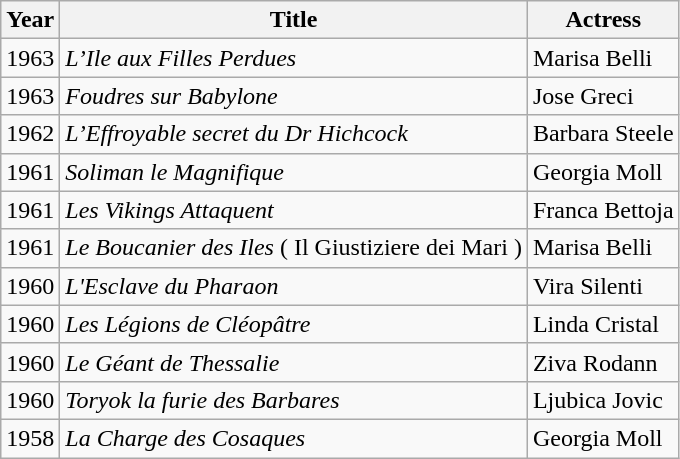<table class="wikitable">
<tr>
<th>Year</th>
<th>Title</th>
<th>Actress</th>
</tr>
<tr>
<td>1963</td>
<td><em>L’Ile aux Filles Perdues</em></td>
<td>Marisa Belli</td>
</tr>
<tr>
<td>1963</td>
<td><em>Foudres sur Babylone</em></td>
<td>Jose Greci</td>
</tr>
<tr>
<td>1962</td>
<td><em>L’Effroyable secret du Dr Hichcock</em></td>
<td>Barbara Steele</td>
</tr>
<tr>
<td>1961</td>
<td><em>Soliman le Magnifique</em></td>
<td>Georgia Moll</td>
</tr>
<tr>
<td>1961</td>
<td><em>Les Vikings Attaquent</em></td>
<td>Franca Bettoja</td>
</tr>
<tr>
<td>1961</td>
<td><em>Le Boucanier des Iles</em> ( Il Giustiziere dei Mari )</td>
<td>Marisa Belli</td>
</tr>
<tr>
<td>1960</td>
<td><em>L'Esclave du Pharaon</em></td>
<td>Vira Silenti</td>
</tr>
<tr>
<td>1960</td>
<td><em>Les Légions de Cléopâtre</em></td>
<td>Linda Cristal</td>
</tr>
<tr>
<td>1960</td>
<td><em>Le Géant de Thessalie</em></td>
<td>Ziva Rodann</td>
</tr>
<tr>
<td>1960</td>
<td><em>Toryok la furie des Barbares</em></td>
<td>Ljubica Jovic</td>
</tr>
<tr>
<td>1958</td>
<td><em>La Charge des Cosaques</em></td>
<td>Georgia Moll</td>
</tr>
</table>
